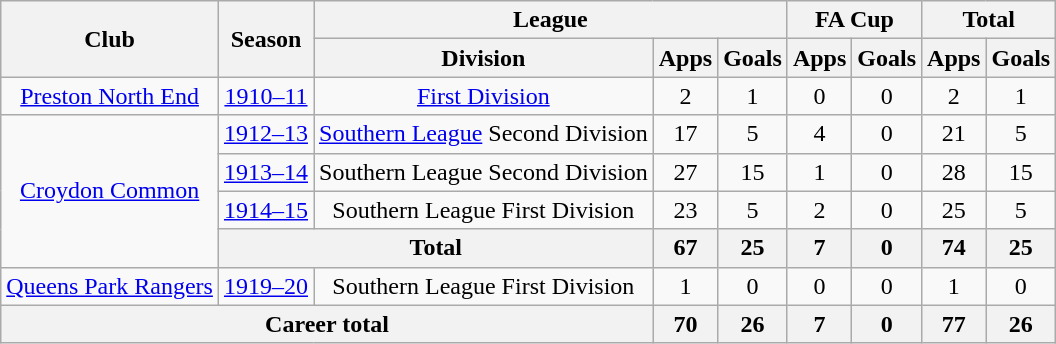<table class="wikitable" style="text-align: center;">
<tr>
<th rowspan="2">Club</th>
<th rowspan="2">Season</th>
<th colspan="3">League</th>
<th colspan="2">FA Cup</th>
<th colspan="2">Total</th>
</tr>
<tr>
<th>Division</th>
<th>Apps</th>
<th>Goals</th>
<th>Apps</th>
<th>Goals</th>
<th>Apps</th>
<th>Goals</th>
</tr>
<tr>
<td><a href='#'>Preston North End</a></td>
<td><a href='#'>1910–11</a></td>
<td><a href='#'>First Division</a></td>
<td>2</td>
<td>1</td>
<td>0</td>
<td>0</td>
<td>2</td>
<td>1</td>
</tr>
<tr>
<td rowspan="4"><a href='#'>Croydon Common</a></td>
<td><a href='#'>1912–13</a></td>
<td><a href='#'>Southern League</a> Second Division</td>
<td>17</td>
<td>5</td>
<td>4</td>
<td>0</td>
<td>21</td>
<td>5</td>
</tr>
<tr>
<td><a href='#'>1913–14</a></td>
<td>Southern League Second Division</td>
<td>27</td>
<td>15</td>
<td>1</td>
<td>0</td>
<td>28</td>
<td>15</td>
</tr>
<tr>
<td><a href='#'>1914–15</a></td>
<td>Southern League First Division</td>
<td>23</td>
<td>5</td>
<td>2</td>
<td>0</td>
<td>25</td>
<td>5</td>
</tr>
<tr>
<th colspan="2">Total</th>
<th>67</th>
<th>25</th>
<th>7</th>
<th>0</th>
<th>74</th>
<th>25</th>
</tr>
<tr>
<td><a href='#'>Queens Park Rangers</a></td>
<td><a href='#'>1919–20</a></td>
<td>Southern League First Division</td>
<td>1</td>
<td>0</td>
<td>0</td>
<td>0</td>
<td>1</td>
<td>0</td>
</tr>
<tr>
<th colspan="3">Career total</th>
<th>70</th>
<th>26</th>
<th>7</th>
<th>0</th>
<th>77</th>
<th>26</th>
</tr>
</table>
